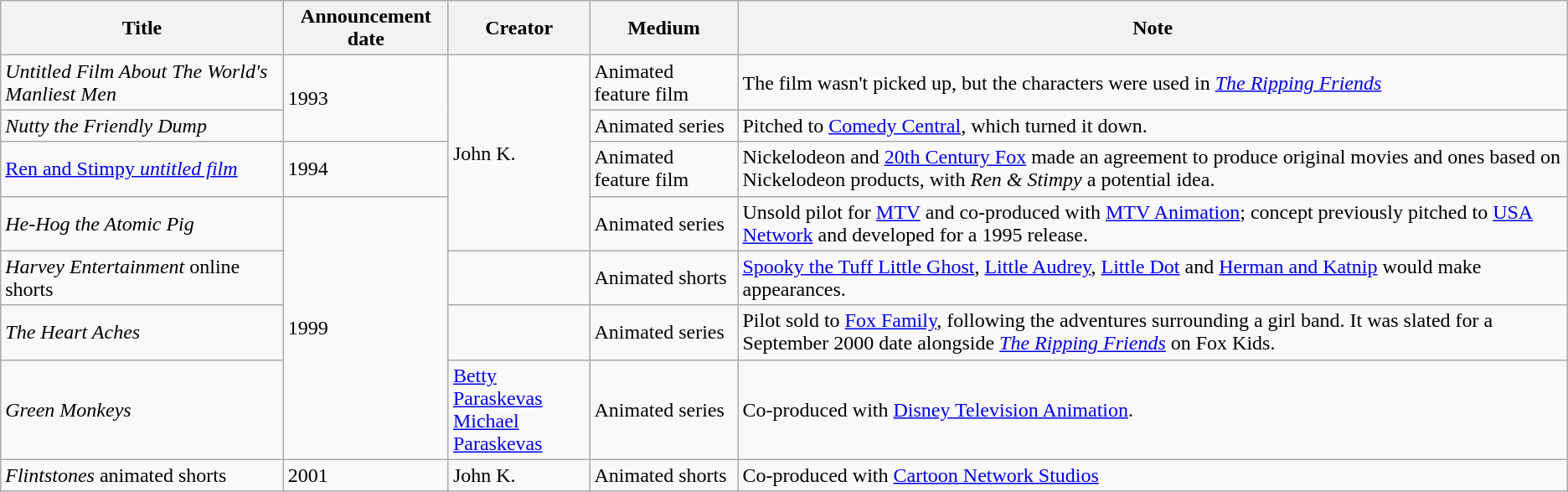<table class="wikitable" border="1">
<tr>
<th>Title</th>
<th>Announcement date</th>
<th>Creator</th>
<th>Medium</th>
<th>Note</th>
</tr>
<tr>
<td><em>Untitled Film About The World's Manliest Men</em></td>
<td rowspan=2>1993</td>
<td rowspan=4>John K.</td>
<td>Animated feature film</td>
<td>The film wasn't picked up, but the characters were used in <em><a href='#'>The Ripping Friends</a></em> </td>
</tr>
<tr>
<td><em>Nutty the Friendly Dump</em></td>
<td>Animated series</td>
<td>Pitched to <a href='#'>Comedy Central</a>, which turned it down.</td>
</tr>
<tr>
<td><em><a href='#'></em>Ren and Stimpy<em> untitled film</a></em></td>
<td>1994</td>
<td>Animated feature film</td>
<td>Nickelodeon and <a href='#'>20th Century Fox</a> made an agreement to produce original movies and ones based on Nickelodeon products, with <em>Ren & Stimpy</em> a potential idea.</td>
</tr>
<tr>
<td><em>He-Hog the Atomic Pig</em></td>
<td rowspan="4">1999</td>
<td>Animated series</td>
<td>Unsold pilot for <a href='#'>MTV</a> and co-produced with <a href='#'>MTV Animation</a>; concept previously pitched to <a href='#'>USA Network</a> and developed for a 1995 release.</td>
</tr>
<tr>
<td><em>Harvey Entertainment</em> online shorts</td>
<td></td>
<td>Animated shorts</td>
<td><a href='#'>Spooky the Tuff Little Ghost</a>, <a href='#'>Little Audrey</a>, <a href='#'>Little Dot</a> and <a href='#'>Herman and Katnip</a> would make appearances.</td>
</tr>
<tr>
<td><em>The Heart Aches</em></td>
<td></td>
<td>Animated series</td>
<td>Pilot sold to <a href='#'>Fox Family</a>, following the adventures surrounding a girl band. It was slated for a September 2000 date alongside <em><a href='#'>The Ripping Friends</a></em> on Fox Kids.</td>
</tr>
<tr>
<td><em>Green Monkeys</em></td>
<td><a href='#'>Betty Paraskevas</a><br><a href='#'>Michael Paraskevas</a></td>
<td>Animated series</td>
<td>Co-produced with <a href='#'>Disney Television Animation</a>.</td>
</tr>
<tr>
<td><em>Flintstones</em> animated shorts</td>
<td>2001</td>
<td>John K.</td>
<td>Animated shorts</td>
<td>Co-produced with <a href='#'>Cartoon Network Studios</a></td>
</tr>
</table>
